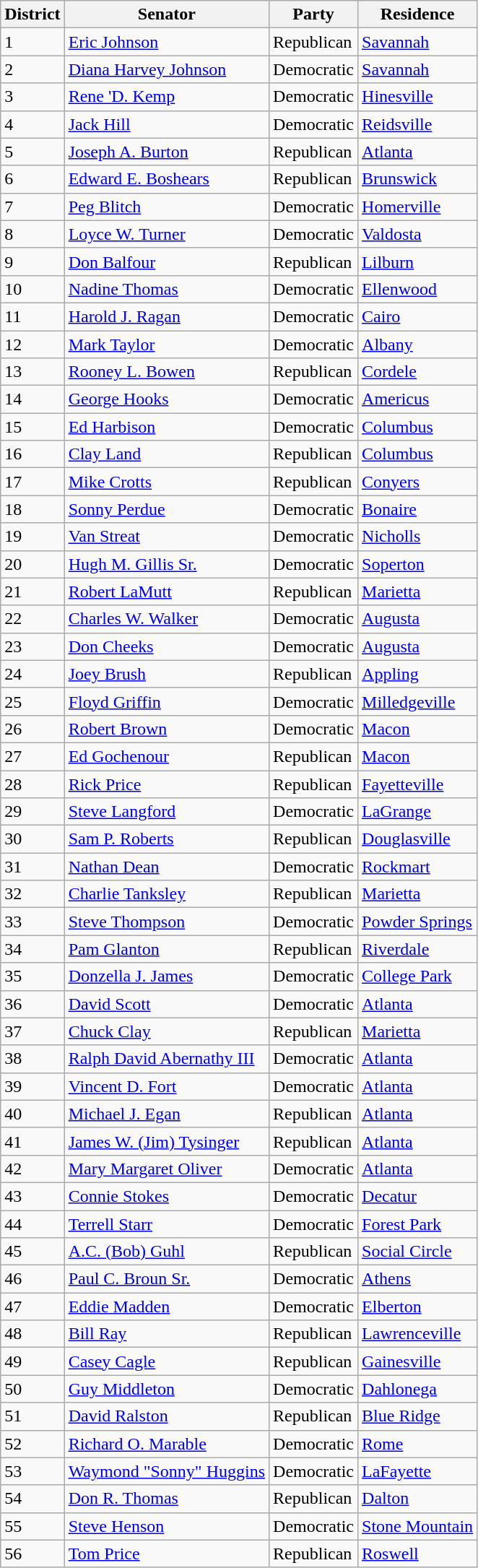<table class="wikitable sortable">
<tr>
<th>District</th>
<th>Senator</th>
<th>Party</th>
<th>Residence</th>
</tr>
<tr>
<td>1</td>
<td><a href='#'>Eric Johnson</a></td>
<td>Republican</td>
<td><a href='#'>Savannah</a></td>
</tr>
<tr>
<td>2</td>
<td><a href='#'>Diana Harvey Johnson</a></td>
<td>Democratic</td>
<td><a href='#'>Savannah</a></td>
</tr>
<tr>
<td>3</td>
<td><a href='#'>Rene 'D. Kemp</a></td>
<td>Democratic</td>
<td><a href='#'>Hinesville</a></td>
</tr>
<tr>
<td>4</td>
<td><a href='#'>Jack Hill</a></td>
<td>Democratic</td>
<td><a href='#'>Reidsville</a></td>
</tr>
<tr>
<td>5</td>
<td><a href='#'>Joseph A. Burton</a></td>
<td>Republican</td>
<td><a href='#'>Atlanta</a></td>
</tr>
<tr>
<td>6</td>
<td><a href='#'>Edward E. Boshears</a></td>
<td>Republican</td>
<td><a href='#'>Brunswick</a></td>
</tr>
<tr>
<td>7</td>
<td><a href='#'>Peg Blitch</a></td>
<td>Democratic</td>
<td><a href='#'>Homerville</a></td>
</tr>
<tr>
<td>8</td>
<td><a href='#'>Loyce W. Turner</a></td>
<td>Democratic</td>
<td><a href='#'>Valdosta</a></td>
</tr>
<tr>
<td>9</td>
<td><a href='#'>Don Balfour</a></td>
<td>Republican</td>
<td><a href='#'>Lilburn</a></td>
</tr>
<tr>
<td>10</td>
<td><a href='#'>Nadine Thomas</a></td>
<td>Democratic</td>
<td><a href='#'>Ellenwood</a></td>
</tr>
<tr>
<td>11</td>
<td><a href='#'>Harold J. Ragan</a></td>
<td>Democratic</td>
<td><a href='#'>Cairo</a></td>
</tr>
<tr>
<td>12</td>
<td><a href='#'>Mark Taylor</a></td>
<td>Democratic</td>
<td><a href='#'>Albany</a></td>
</tr>
<tr>
<td>13</td>
<td><a href='#'>Rooney L. Bowen</a></td>
<td>Republican</td>
<td><a href='#'>Cordele</a></td>
</tr>
<tr>
<td>14</td>
<td><a href='#'>George Hooks</a></td>
<td>Democratic</td>
<td><a href='#'>Americus</a></td>
</tr>
<tr>
<td>15</td>
<td><a href='#'>Ed Harbison</a></td>
<td>Democratic</td>
<td><a href='#'>Columbus</a></td>
</tr>
<tr>
<td>16</td>
<td><a href='#'>Clay Land</a></td>
<td>Republican</td>
<td><a href='#'>Columbus</a></td>
</tr>
<tr>
<td>17</td>
<td><a href='#'>Mike Crotts</a></td>
<td>Republican</td>
<td><a href='#'>Conyers</a></td>
</tr>
<tr>
<td>18</td>
<td><a href='#'>Sonny Perdue</a></td>
<td>Democratic</td>
<td><a href='#'>Bonaire</a></td>
</tr>
<tr>
<td>19</td>
<td><a href='#'>Van Streat</a></td>
<td>Democratic</td>
<td><a href='#'>Nicholls</a></td>
</tr>
<tr>
<td>20</td>
<td><a href='#'>Hugh M. Gillis Sr.</a></td>
<td>Democratic</td>
<td><a href='#'>Soperton</a></td>
</tr>
<tr>
<td>21</td>
<td><a href='#'>Robert LaMutt</a></td>
<td>Republican</td>
<td><a href='#'>Marietta</a></td>
</tr>
<tr>
<td>22</td>
<td><a href='#'>Charles W. Walker</a></td>
<td>Democratic</td>
<td><a href='#'>Augusta</a></td>
</tr>
<tr>
<td>23</td>
<td><a href='#'>Don Cheeks</a></td>
<td>Democratic</td>
<td><a href='#'>Augusta</a></td>
</tr>
<tr>
<td>24</td>
<td><a href='#'>Joey Brush</a></td>
<td>Republican</td>
<td><a href='#'>Appling</a></td>
</tr>
<tr>
<td>25</td>
<td><a href='#'>Floyd Griffin</a></td>
<td>Democratic</td>
<td><a href='#'>Milledgeville</a></td>
</tr>
<tr>
<td>26</td>
<td><a href='#'>Robert Brown</a></td>
<td>Democratic</td>
<td><a href='#'>Macon</a></td>
</tr>
<tr>
<td>27</td>
<td><a href='#'>Ed Gochenour</a></td>
<td>Republican</td>
<td><a href='#'>Macon</a></td>
</tr>
<tr>
<td>28</td>
<td><a href='#'>Rick Price</a></td>
<td>Republican</td>
<td><a href='#'>Fayetteville</a></td>
</tr>
<tr>
<td>29</td>
<td><a href='#'>Steve Langford</a></td>
<td>Democratic</td>
<td><a href='#'>LaGrange</a></td>
</tr>
<tr>
<td>30</td>
<td><a href='#'>Sam P. Roberts</a></td>
<td>Republican</td>
<td><a href='#'>Douglasville</a></td>
</tr>
<tr>
<td>31</td>
<td><a href='#'>Nathan Dean</a></td>
<td>Democratic</td>
<td><a href='#'>Rockmart</a></td>
</tr>
<tr>
<td>32</td>
<td><a href='#'>Charlie Tanksley</a></td>
<td>Republican</td>
<td><a href='#'>Marietta</a></td>
</tr>
<tr>
<td>33</td>
<td><a href='#'>Steve Thompson</a></td>
<td>Democratic</td>
<td><a href='#'>Powder Springs</a></td>
</tr>
<tr>
<td>34</td>
<td><a href='#'>Pam Glanton</a></td>
<td>Republican</td>
<td><a href='#'>Riverdale</a></td>
</tr>
<tr>
<td>35</td>
<td><a href='#'>Donzella J. James</a></td>
<td>Democratic</td>
<td><a href='#'>College Park</a></td>
</tr>
<tr>
<td>36</td>
<td><a href='#'>David Scott</a></td>
<td>Democratic</td>
<td><a href='#'>Atlanta</a></td>
</tr>
<tr>
<td>37</td>
<td><a href='#'>Chuck Clay</a></td>
<td>Republican</td>
<td><a href='#'>Marietta</a></td>
</tr>
<tr>
<td>38</td>
<td><a href='#'>Ralph David Abernathy III</a></td>
<td>Democratic</td>
<td><a href='#'>Atlanta</a></td>
</tr>
<tr>
<td>39</td>
<td><a href='#'>Vincent D. Fort</a></td>
<td>Democratic</td>
<td><a href='#'>Atlanta</a></td>
</tr>
<tr>
<td>40</td>
<td><a href='#'>Michael J. Egan</a></td>
<td>Republican</td>
<td><a href='#'>Atlanta</a></td>
</tr>
<tr>
<td>41</td>
<td><a href='#'>James W. (Jim) Tysinger</a></td>
<td>Republican</td>
<td><a href='#'>Atlanta</a></td>
</tr>
<tr>
<td>42</td>
<td><a href='#'>Mary Margaret Oliver</a></td>
<td>Democratic</td>
<td><a href='#'>Atlanta</a></td>
</tr>
<tr>
<td>43</td>
<td><a href='#'>Connie Stokes</a></td>
<td>Democratic</td>
<td><a href='#'>Decatur</a></td>
</tr>
<tr>
<td>44</td>
<td><a href='#'>Terrell Starr</a></td>
<td>Democratic</td>
<td><a href='#'>Forest Park</a></td>
</tr>
<tr>
<td>45</td>
<td><a href='#'>A.C. (Bob) Guhl</a></td>
<td>Republican</td>
<td><a href='#'>Social Circle</a></td>
</tr>
<tr>
<td>46</td>
<td><a href='#'>Paul C. Broun Sr.</a></td>
<td>Democratic</td>
<td><a href='#'>Athens</a></td>
</tr>
<tr>
<td>47</td>
<td><a href='#'>Eddie Madden</a></td>
<td>Democratic</td>
<td><a href='#'>Elberton</a></td>
</tr>
<tr>
<td>48</td>
<td><a href='#'>Bill Ray</a></td>
<td>Republican</td>
<td><a href='#'>Lawrenceville</a></td>
</tr>
<tr>
<td>49</td>
<td><a href='#'>Casey Cagle</a></td>
<td>Republican</td>
<td><a href='#'>Gainesville</a></td>
</tr>
<tr>
<td>50</td>
<td><a href='#'>Guy Middleton</a></td>
<td>Democratic</td>
<td><a href='#'>Dahlonega</a></td>
</tr>
<tr>
<td>51</td>
<td><a href='#'>David Ralston</a></td>
<td>Republican</td>
<td><a href='#'>Blue Ridge</a></td>
</tr>
<tr>
<td>52</td>
<td><a href='#'>Richard O. Marable</a></td>
<td>Democratic</td>
<td><a href='#'>Rome</a></td>
</tr>
<tr>
<td>53</td>
<td><a href='#'>Waymond "Sonny" Huggins</a></td>
<td>Democratic</td>
<td><a href='#'>LaFayette</a></td>
</tr>
<tr>
<td>54</td>
<td><a href='#'>Don R. Thomas</a></td>
<td>Republican</td>
<td><a href='#'>Dalton</a></td>
</tr>
<tr>
<td>55</td>
<td><a href='#'>Steve Henson</a></td>
<td>Democratic</td>
<td><a href='#'>Stone Mountain</a></td>
</tr>
<tr>
<td>56</td>
<td><a href='#'>Tom Price</a></td>
<td>Republican</td>
<td><a href='#'>Roswell</a></td>
</tr>
</table>
